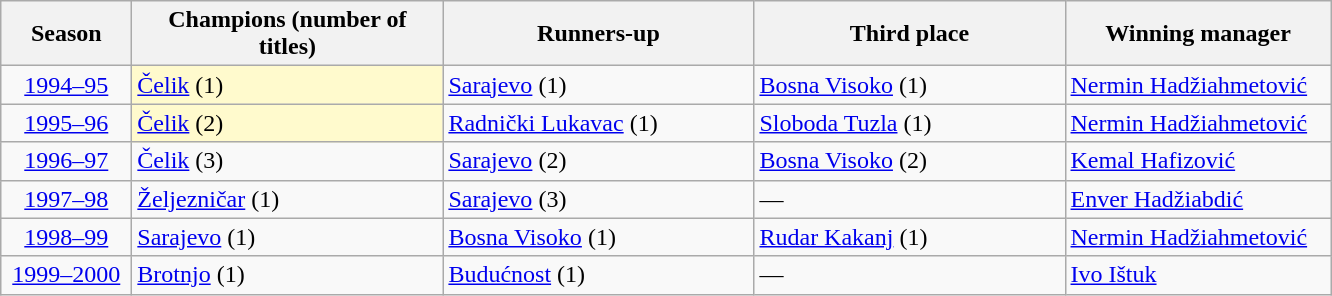<table class="wikitable sortable">
<tr>
<th width="80">Season</th>
<th width="200">Champions (number of titles)</th>
<th width="200">Runners-up</th>
<th width="200">Third place</th>
<th width="170">Winning manager</th>
</tr>
<tr>
<td align=center><a href='#'>1994–95</a></td>
<td bgcolor="FFFACD"><a href='#'>Čelik</a> (1)</td>
<td><a href='#'>Sarajevo</a> (1)</td>
<td><a href='#'>Bosna Visoko</a> (1)</td>
<td data-sort-value="Hadžiahmetović, Nermin"> <a href='#'>Nermin Hadžiahmetović</a></td>
</tr>
<tr>
<td align=center><a href='#'>1995–96</a></td>
<td bgcolor="FFFACD"><a href='#'>Čelik</a> (2)</td>
<td><a href='#'>Radnički Lukavac</a> (1)</td>
<td><a href='#'>Sloboda Tuzla</a> (1)</td>
<td data-sort-value="Hadžiahmetović, Nermin"> <a href='#'>Nermin Hadžiahmetović</a></td>
</tr>
<tr>
<td align=center><a href='#'>1996–97</a></td>
<td><a href='#'>Čelik</a> (3)</td>
<td><a href='#'>Sarajevo</a> (2)</td>
<td><a href='#'>Bosna Visoko</a> (2)</td>
<td data-sort-value="Hafizović, Kemal"> <a href='#'>Kemal Hafizović</a></td>
</tr>
<tr>
<td align=center><a href='#'>1997–98</a></td>
<td><a href='#'>Željezničar</a> (1)</td>
<td><a href='#'>Sarajevo</a> (3)</td>
<td>—</td>
<td data-sort-value="Hadžiabdić, Enver"> <a href='#'>Enver Hadžiabdić</a></td>
</tr>
<tr>
<td align=center><a href='#'>1998–99</a></td>
<td><a href='#'>Sarajevo</a> (1)</td>
<td><a href='#'>Bosna Visoko</a> (1)</td>
<td><a href='#'>Rudar Kakanj</a> (1)</td>
<td data-sort-value="Hadžiahmetović, Nermin"> <a href='#'>Nermin Hadžiahmetović</a></td>
</tr>
<tr>
<td align=center><a href='#'>1999–2000</a></td>
<td><a href='#'>Brotnjo</a> (1)</td>
<td><a href='#'>Budućnost</a> (1)</td>
<td>—</td>
<td data-sort-value="Ištuk, Ivo"> <a href='#'>Ivo Ištuk</a></td>
</tr>
</table>
